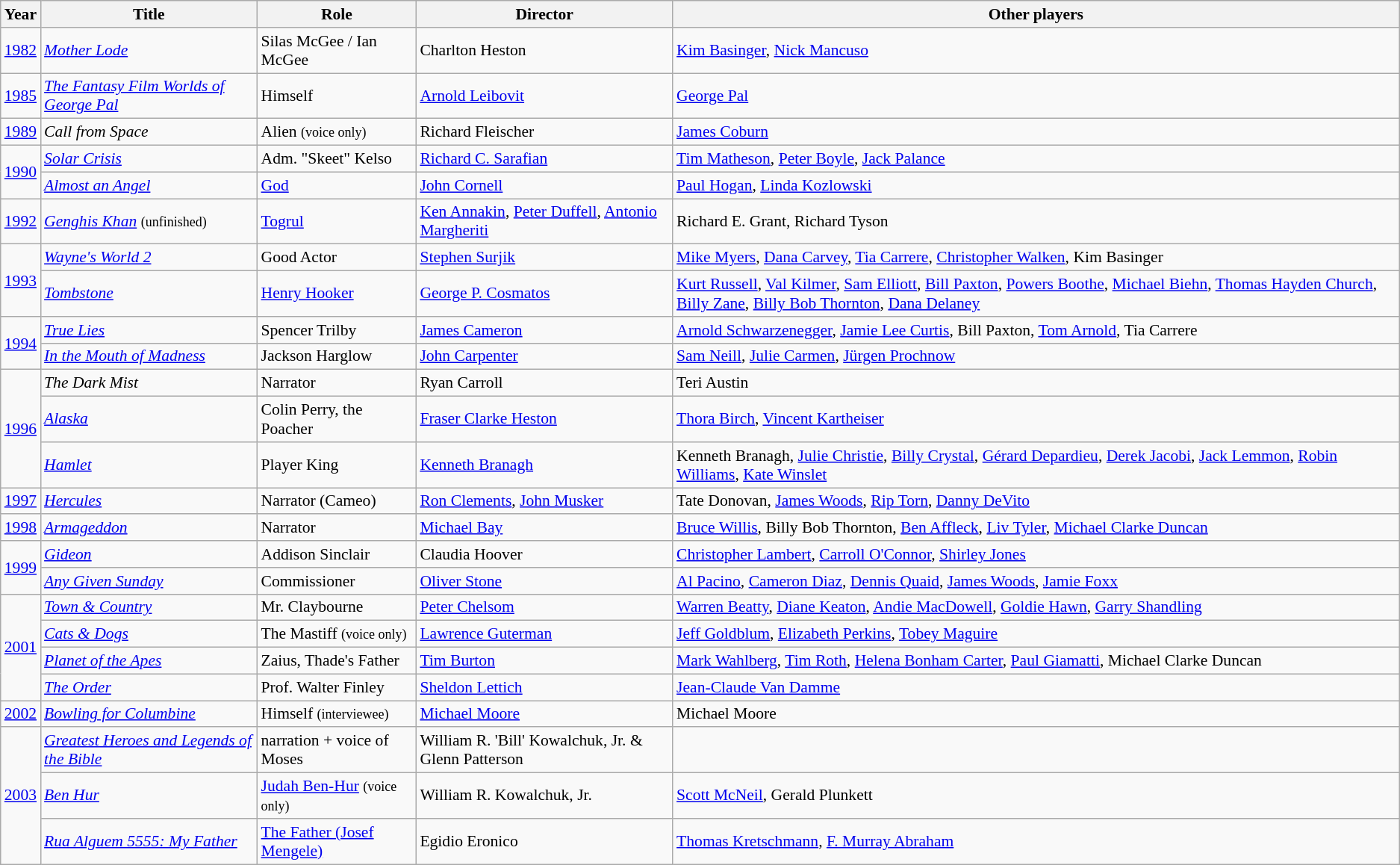<table class="wikitable" style="font-size:90%;">
<tr>
<th>Year</th>
<th>Title</th>
<th>Role</th>
<th>Director</th>
<th>Other players</th>
</tr>
<tr>
<td><a href='#'>1982</a></td>
<td><em><a href='#'>Mother Lode</a></em></td>
<td>Silas McGee / Ian McGee</td>
<td>Charlton Heston</td>
<td><a href='#'>Kim Basinger</a>, <a href='#'>Nick Mancuso</a></td>
</tr>
<tr>
<td><a href='#'>1985</a></td>
<td><em><a href='#'>The Fantasy Film Worlds of George Pal</a></em></td>
<td>Himself</td>
<td><a href='#'>Arnold Leibovit</a></td>
<td><a href='#'>George Pal</a></td>
</tr>
<tr>
<td><a href='#'>1989</a></td>
<td><em>Call from Space</em></td>
<td>Alien <small>(voice only)</small></td>
<td>Richard Fleischer</td>
<td><a href='#'>James Coburn</a></td>
</tr>
<tr>
<td rowspan=2><a href='#'>1990</a></td>
<td><em><a href='#'>Solar Crisis</a></em></td>
<td>Adm. "Skeet" Kelso</td>
<td><a href='#'>Richard C. Sarafian</a></td>
<td><a href='#'>Tim Matheson</a>, <a href='#'>Peter Boyle</a>, <a href='#'>Jack Palance</a></td>
</tr>
<tr>
<td><em><a href='#'>Almost an Angel</a></em></td>
<td><a href='#'>God</a></td>
<td><a href='#'>John Cornell</a></td>
<td><a href='#'>Paul Hogan</a>, <a href='#'>Linda Kozlowski</a></td>
</tr>
<tr>
<td><a href='#'>1992</a></td>
<td><em><a href='#'>Genghis Khan</a></em> <small>(unfinished)</small></td>
<td><a href='#'>Togrul</a></td>
<td><a href='#'>Ken Annakin</a>, <a href='#'>Peter Duffell</a>, <a href='#'>Antonio Margheriti</a></td>
<td>Richard E. Grant, Richard Tyson</td>
</tr>
<tr>
<td rowspan=2><a href='#'>1993</a></td>
<td><em><a href='#'>Wayne's World 2</a></em></td>
<td>Good Actor</td>
<td><a href='#'>Stephen Surjik</a></td>
<td><a href='#'>Mike Myers</a>, <a href='#'>Dana Carvey</a>, <a href='#'>Tia Carrere</a>, <a href='#'>Christopher Walken</a>, Kim Basinger</td>
</tr>
<tr>
<td><em><a href='#'>Tombstone</a></em></td>
<td><a href='#'>Henry Hooker</a></td>
<td><a href='#'>George P. Cosmatos</a></td>
<td><a href='#'>Kurt Russell</a>, <a href='#'>Val Kilmer</a>, <a href='#'>Sam Elliott</a>, <a href='#'>Bill Paxton</a>, <a href='#'>Powers Boothe</a>, <a href='#'>Michael Biehn</a>, <a href='#'>Thomas Hayden Church</a>, <a href='#'>Billy Zane</a>, <a href='#'>Billy Bob Thornton</a>, <a href='#'>Dana Delaney</a></td>
</tr>
<tr>
<td rowspan=2><a href='#'>1994</a></td>
<td><em><a href='#'>True Lies</a></em></td>
<td>Spencer Trilby</td>
<td><a href='#'>James Cameron</a></td>
<td><a href='#'>Arnold Schwarzenegger</a>, <a href='#'>Jamie Lee Curtis</a>, Bill Paxton, <a href='#'>Tom Arnold</a>, Tia Carrere</td>
</tr>
<tr>
<td><em><a href='#'>In the Mouth of Madness</a></em></td>
<td>Jackson Harglow</td>
<td><a href='#'>John Carpenter</a></td>
<td><a href='#'>Sam Neill</a>, <a href='#'>Julie Carmen</a>, <a href='#'>Jürgen Prochnow</a></td>
</tr>
<tr>
<td rowspan=3><a href='#'>1996</a></td>
<td><em>The Dark Mist</em></td>
<td>Narrator</td>
<td>Ryan Carroll</td>
<td>Teri Austin</td>
</tr>
<tr>
<td><em><a href='#'>Alaska</a></em></td>
<td>Colin Perry, the Poacher</td>
<td><a href='#'>Fraser Clarke Heston</a></td>
<td><a href='#'>Thora Birch</a>, <a href='#'>Vincent Kartheiser</a></td>
</tr>
<tr>
<td><em><a href='#'>Hamlet</a></em></td>
<td>Player King</td>
<td><a href='#'>Kenneth Branagh</a></td>
<td>Kenneth Branagh, <a href='#'>Julie Christie</a>, <a href='#'>Billy Crystal</a>, <a href='#'>Gérard Depardieu</a>, <a href='#'>Derek Jacobi</a>, <a href='#'>Jack Lemmon</a>, <a href='#'>Robin Williams</a>, <a href='#'>Kate Winslet</a></td>
</tr>
<tr>
<td><a href='#'>1997</a></td>
<td><em><a href='#'>Hercules</a></em></td>
<td>Narrator (Cameo)</td>
<td><a href='#'>Ron Clements</a>, <a href='#'>John Musker</a></td>
<td>Tate Donovan, <a href='#'>James Woods</a>, <a href='#'>Rip Torn</a>, <a href='#'>Danny DeVito</a></td>
</tr>
<tr>
<td><a href='#'>1998</a></td>
<td><em><a href='#'>Armageddon</a></em></td>
<td>Narrator</td>
<td><a href='#'>Michael Bay</a></td>
<td><a href='#'>Bruce Willis</a>, Billy Bob Thornton, <a href='#'>Ben Affleck</a>, <a href='#'>Liv Tyler</a>, <a href='#'>Michael Clarke Duncan</a></td>
</tr>
<tr>
<td rowspan=2><a href='#'>1999</a></td>
<td><em><a href='#'>Gideon</a></em></td>
<td>Addison Sinclair</td>
<td>Claudia Hoover</td>
<td><a href='#'>Christopher Lambert</a>, <a href='#'>Carroll O'Connor</a>, <a href='#'>Shirley Jones</a></td>
</tr>
<tr>
<td><em><a href='#'>Any Given Sunday</a></em></td>
<td>Commissioner</td>
<td><a href='#'>Oliver Stone</a></td>
<td><a href='#'>Al Pacino</a>, <a href='#'>Cameron Diaz</a>, <a href='#'>Dennis Quaid</a>, <a href='#'>James Woods</a>, <a href='#'>Jamie Foxx</a></td>
</tr>
<tr>
<td rowspan=4><a href='#'>2001</a></td>
<td><em><a href='#'>Town & Country</a></em></td>
<td>Mr. Claybourne</td>
<td><a href='#'>Peter Chelsom</a></td>
<td><a href='#'>Warren Beatty</a>, <a href='#'>Diane Keaton</a>, <a href='#'>Andie MacDowell</a>, <a href='#'>Goldie Hawn</a>, <a href='#'>Garry Shandling</a></td>
</tr>
<tr>
<td><em><a href='#'>Cats & Dogs</a></em></td>
<td>The Mastiff <small>(voice only)</small></td>
<td><a href='#'>Lawrence Guterman</a></td>
<td><a href='#'>Jeff Goldblum</a>, <a href='#'>Elizabeth Perkins</a>, <a href='#'>Tobey Maguire</a></td>
</tr>
<tr>
<td><em><a href='#'>Planet of the Apes</a></em></td>
<td>Zaius, Thade's Father</td>
<td><a href='#'>Tim Burton</a></td>
<td><a href='#'>Mark Wahlberg</a>, <a href='#'>Tim Roth</a>, <a href='#'>Helena Bonham Carter</a>, <a href='#'>Paul Giamatti</a>, Michael Clarke Duncan</td>
</tr>
<tr>
<td><em><a href='#'>The Order</a></em></td>
<td>Prof. Walter Finley</td>
<td><a href='#'>Sheldon Lettich</a></td>
<td><a href='#'>Jean-Claude Van Damme</a></td>
</tr>
<tr>
<td><a href='#'>2002</a></td>
<td><em><a href='#'>Bowling for Columbine</a></em></td>
<td>Himself <small>(interviewee)</small></td>
<td><a href='#'>Michael Moore</a></td>
<td>Michael Moore</td>
</tr>
<tr>
<td rowspan=3><a href='#'>2003</a></td>
<td><em><a href='#'>Greatest Heroes and Legends of the Bible</a></em></td>
<td>narration + voice of Moses</td>
<td>William R. 'Bill' Kowalchuk, Jr. & Glenn Patterson</td>
<td></td>
</tr>
<tr>
<td><em><a href='#'>Ben Hur</a></em></td>
<td><a href='#'>Judah Ben-Hur</a> <small>(voice only)</small></td>
<td>William R. Kowalchuk, Jr.</td>
<td><a href='#'>Scott McNeil</a>, Gerald Plunkett</td>
</tr>
<tr>
<td><em><a href='#'>Rua Alguem 5555: My Father</a></em></td>
<td><a href='#'>The Father (Josef Mengele)</a></td>
<td>Egidio Eronico</td>
<td><a href='#'>Thomas Kretschmann</a>, <a href='#'>F. Murray Abraham</a></td>
</tr>
</table>
